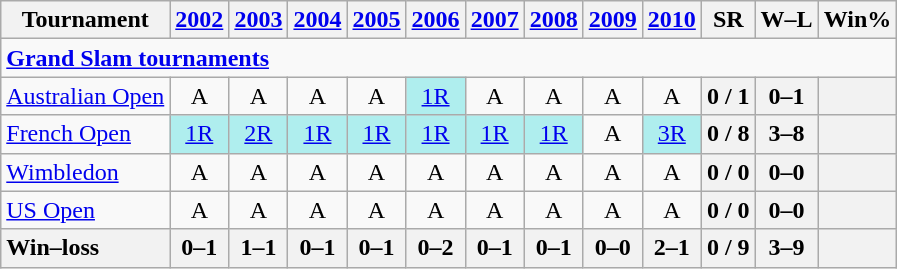<table class=wikitable style=text-align:center>
<tr>
<th>Tournament</th>
<th><a href='#'>2002</a></th>
<th><a href='#'>2003</a></th>
<th><a href='#'>2004</a></th>
<th><a href='#'>2005</a></th>
<th><a href='#'>2006</a></th>
<th><a href='#'>2007</a></th>
<th><a href='#'>2008</a></th>
<th><a href='#'>2009</a></th>
<th><a href='#'>2010</a></th>
<th>SR</th>
<th>W–L</th>
<th>Win%</th>
</tr>
<tr>
<td colspan=25 style=text-align:left><a href='#'><strong>Grand Slam tournaments</strong></a></td>
</tr>
<tr>
<td align=left><a href='#'>Australian Open</a></td>
<td>A</td>
<td>A</td>
<td>A</td>
<td>A</td>
<td bgcolor=afeeee><a href='#'>1R</a></td>
<td>A</td>
<td>A</td>
<td>A</td>
<td>A</td>
<th>0 / 1</th>
<th>0–1</th>
<th></th>
</tr>
<tr>
<td align=left><a href='#'>French Open</a></td>
<td bgcolor=afeeee><a href='#'>1R</a></td>
<td bgcolor=afeeee><a href='#'>2R</a></td>
<td bgcolor=afeeee><a href='#'>1R</a></td>
<td bgcolor=afeeee><a href='#'>1R</a></td>
<td bgcolor=afeeee><a href='#'>1R</a></td>
<td bgcolor=afeeee><a href='#'>1R</a></td>
<td bgcolor=afeeee><a href='#'>1R</a></td>
<td>A</td>
<td bgcolor=afeeee><a href='#'>3R</a></td>
<th>0 / 8</th>
<th>3–8</th>
<th></th>
</tr>
<tr>
<td align=left><a href='#'>Wimbledon</a></td>
<td>A</td>
<td>A</td>
<td>A</td>
<td>A</td>
<td>A</td>
<td>A</td>
<td>A</td>
<td>A</td>
<td>A</td>
<th>0 / 0</th>
<th>0–0</th>
<th></th>
</tr>
<tr>
<td align=left><a href='#'>US Open</a></td>
<td>A</td>
<td>A</td>
<td>A</td>
<td>A</td>
<td>A</td>
<td>A</td>
<td>A</td>
<td>A</td>
<td>A</td>
<th>0 / 0</th>
<th>0–0</th>
<th></th>
</tr>
<tr>
<th style=text-align:left><strong>Win–loss</strong></th>
<th>0–1</th>
<th>1–1</th>
<th>0–1</th>
<th>0–1</th>
<th>0–2</th>
<th>0–1</th>
<th>0–1</th>
<th>0–0</th>
<th>2–1</th>
<th>0 / 9</th>
<th>3–9</th>
<th></th>
</tr>
</table>
